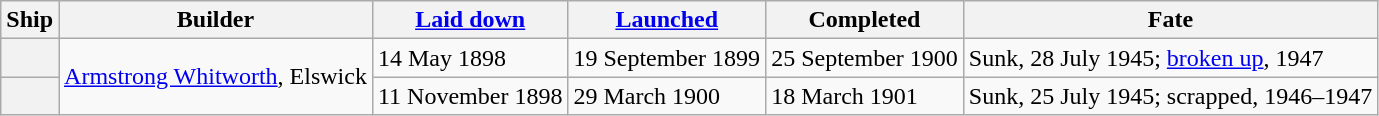<table class="wikitable plainrowheaders">
<tr>
<th scope="col">Ship</th>
<th scope="col">Builder </th>
<th scope="col"><a href='#'>Laid down</a></th>
<th scope="col"><a href='#'>Launched</a></th>
<th scope="col">Completed </th>
<th scope="col">Fate</th>
</tr>
<tr>
<th scope="row"></th>
<td rowspan=2><a href='#'>Armstrong Whitworth</a>, Elswick</td>
<td>14 May 1898</td>
<td>19 September 1899</td>
<td>25 September 1900</td>
<td>Sunk, 28 July 1945; <a href='#'>broken up</a>, 1947</td>
</tr>
<tr>
<th scope="row"></th>
<td>11 November 1898</td>
<td>29 March 1900</td>
<td>18 March 1901</td>
<td>Sunk, 25 July 1945; scrapped, 1946–1947</td>
</tr>
</table>
